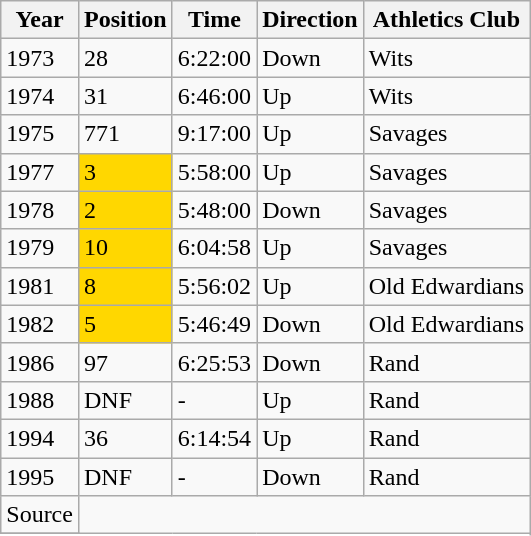<table class="wikitable">
<tr>
<th>Year</th>
<th>Position</th>
<th>Time</th>
<th>Direction</th>
<th>Athletics Club</th>
</tr>
<tr>
<td>1973</td>
<td>28</td>
<td>6:22:00</td>
<td>Down</td>
<td>Wits</td>
</tr>
<tr>
<td>1974</td>
<td>31</td>
<td>6:46:00</td>
<td>Up</td>
<td>Wits</td>
</tr>
<tr>
<td>1975</td>
<td>771</td>
<td>9:17:00</td>
<td>Up</td>
<td>Savages</td>
</tr>
<tr>
<td>1977</td>
<td style="background:gold">3</td>
<td>5:58:00</td>
<td>Up</td>
<td>Savages</td>
</tr>
<tr>
<td>1978</td>
<td style="background:gold">2</td>
<td>5:48:00</td>
<td>Down</td>
<td>Savages</td>
</tr>
<tr>
<td>1979</td>
<td style="background:gold">10</td>
<td>6:04:58</td>
<td>Up</td>
<td>Savages</td>
</tr>
<tr>
<td>1981</td>
<td style="background:gold">8</td>
<td>5:56:02</td>
<td>Up</td>
<td>Old Edwardians</td>
</tr>
<tr>
<td>1982</td>
<td style="background:gold">5</td>
<td>5:46:49</td>
<td>Down</td>
<td>Old Edwardians</td>
</tr>
<tr>
<td>1986</td>
<td>97</td>
<td>6:25:53</td>
<td>Down</td>
<td>Rand</td>
</tr>
<tr>
<td>1988</td>
<td>DNF</td>
<td>-</td>
<td>Up</td>
<td>Rand</td>
</tr>
<tr>
<td>1994</td>
<td>36</td>
<td>6:14:54</td>
<td>Up</td>
<td>Rand</td>
</tr>
<tr>
<td>1995</td>
<td>DNF</td>
<td>-</td>
<td>Down</td>
<td>Rand</td>
</tr>
<tr>
<td>Source </td>
</tr>
<tr>
</tr>
</table>
